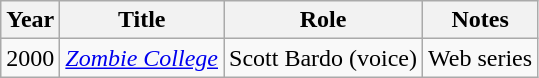<table class = "wikitable sortable">
<tr>
<th>Year</th>
<th>Title</th>
<th>Role</th>
<th class = "unsortable">Notes</th>
</tr>
<tr>
<td>2000</td>
<td><em><a href='#'>Zombie College</a></em></td>
<td>Scott Bardo (voice)</td>
<td>Web series</td>
</tr>
</table>
